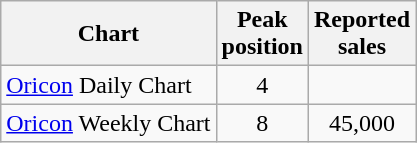<table class="wikitable">
<tr>
<th>Chart</th>
<th>Peak<br>position</th>
<th>Reported<br>sales</th>
</tr>
<tr>
<td><a href='#'>Oricon</a> Daily Chart</td>
<td style="text-align:center;">4</td>
<td style="text-align:center;"></td>
</tr>
<tr>
<td><a href='#'>Oricon</a> Weekly Chart</td>
<td style="text-align:center;">8</td>
<td style="text-align:center;">45,000</td>
</tr>
</table>
